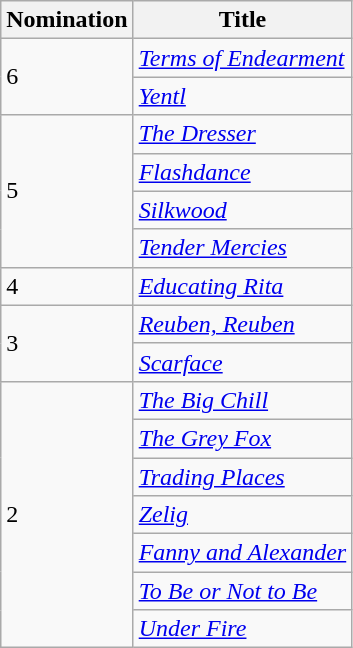<table class="wikitable">
<tr>
<th>Nomination</th>
<th>Title</th>
</tr>
<tr>
<td rowspan="2">6</td>
<td><em><a href='#'>Terms of Endearment</a></em></td>
</tr>
<tr>
<td><em><a href='#'>Yentl</a></em></td>
</tr>
<tr>
<td rowspan="4">5</td>
<td><em><a href='#'>The Dresser</a></em></td>
</tr>
<tr>
<td><em><a href='#'>Flashdance</a></em></td>
</tr>
<tr>
<td><em><a href='#'>Silkwood</a></em></td>
</tr>
<tr>
<td><em><a href='#'>Tender Mercies</a></em></td>
</tr>
<tr>
<td rowspan="1">4</td>
<td><em><a href='#'>Educating Rita</a></em></td>
</tr>
<tr>
<td rowspan="2">3</td>
<td><em><a href='#'>Reuben, Reuben</a></em></td>
</tr>
<tr>
<td><em><a href='#'>Scarface</a></em></td>
</tr>
<tr>
<td rowspan="7">2</td>
<td><em><a href='#'>The Big Chill</a></em></td>
</tr>
<tr>
<td><em><a href='#'>The Grey Fox</a></em></td>
</tr>
<tr>
<td><em><a href='#'>Trading Places</a></em></td>
</tr>
<tr>
<td><em><a href='#'>Zelig</a></em></td>
</tr>
<tr>
<td><em><a href='#'>Fanny and Alexander</a></em></td>
</tr>
<tr>
<td><em><a href='#'>To Be or Not to Be</a></em></td>
</tr>
<tr>
<td><em><a href='#'>Under Fire</a></em></td>
</tr>
</table>
